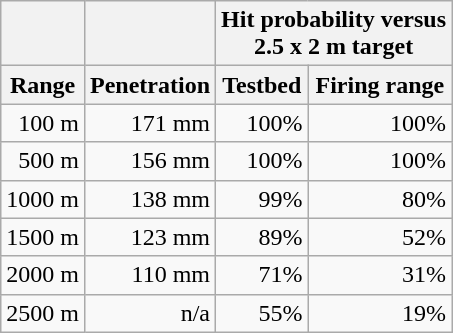<table class="wikitable" style="text-align:right;">
<tr>
<th></th>
<th></th>
<th colspan=2>Hit probability versus <br>2.5 x 2 m target</th>
</tr>
<tr>
<th>Range</th>
<th>Penetration</th>
<th>Testbed</th>
<th>Firing range</th>
</tr>
<tr>
<td>100 m</td>
<td>171 mm</td>
<td>100%</td>
<td>100%</td>
</tr>
<tr>
<td>500 m</td>
<td>156 mm</td>
<td>100%</td>
<td>100%</td>
</tr>
<tr>
<td>1000 m</td>
<td>138 mm</td>
<td>99%</td>
<td>80%</td>
</tr>
<tr>
<td>1500 m</td>
<td>123 mm</td>
<td>89%</td>
<td>52%</td>
</tr>
<tr>
<td>2000 m</td>
<td>110 mm</td>
<td>71%</td>
<td>31%</td>
</tr>
<tr>
<td>2500 m</td>
<td>n/a</td>
<td>55%</td>
<td>19%</td>
</tr>
</table>
